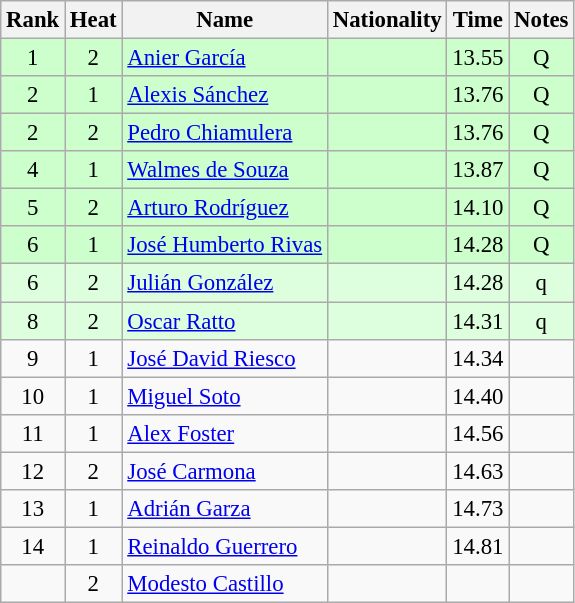<table class="wikitable sortable" style="text-align:center;font-size:95%">
<tr>
<th>Rank</th>
<th>Heat</th>
<th>Name</th>
<th>Nationality</th>
<th>Time</th>
<th>Notes</th>
</tr>
<tr bgcolor=ccffcc>
<td>1</td>
<td>2</td>
<td align=left><a href='#'>Anier García</a></td>
<td align=left></td>
<td>13.55</td>
<td>Q</td>
</tr>
<tr bgcolor=ccffcc>
<td>2</td>
<td>1</td>
<td align=left><a href='#'>Alexis Sánchez</a></td>
<td align=left></td>
<td>13.76</td>
<td>Q</td>
</tr>
<tr bgcolor=ccffcc>
<td>2</td>
<td>2</td>
<td align=left><a href='#'>Pedro Chiamulera</a></td>
<td align=left></td>
<td>13.76</td>
<td>Q</td>
</tr>
<tr bgcolor=ccffcc>
<td>4</td>
<td>1</td>
<td align=left><a href='#'>Walmes de Souza</a></td>
<td align=left></td>
<td>13.87</td>
<td>Q</td>
</tr>
<tr bgcolor=ccffcc>
<td>5</td>
<td>2</td>
<td align=left><a href='#'>Arturo Rodríguez</a></td>
<td align=left></td>
<td>14.10</td>
<td>Q</td>
</tr>
<tr bgcolor=ccffcc>
<td>6</td>
<td>1</td>
<td align=left><a href='#'>José Humberto Rivas</a></td>
<td align=left></td>
<td>14.28</td>
<td>Q</td>
</tr>
<tr bgcolor=ddffdd>
<td>6</td>
<td>2</td>
<td align=left><a href='#'>Julián González</a></td>
<td align=left></td>
<td>14.28</td>
<td>q</td>
</tr>
<tr bgcolor=ddffdd>
<td>8</td>
<td>2</td>
<td align=left><a href='#'>Oscar Ratto</a></td>
<td align=left></td>
<td>14.31</td>
<td>q</td>
</tr>
<tr>
<td>9</td>
<td>1</td>
<td align=left><a href='#'>José David Riesco</a></td>
<td align=left></td>
<td>14.34</td>
<td></td>
</tr>
<tr>
<td>10</td>
<td>1</td>
<td align=left><a href='#'>Miguel Soto</a></td>
<td align=left></td>
<td>14.40</td>
<td></td>
</tr>
<tr>
<td>11</td>
<td>1</td>
<td align=left><a href='#'>Alex Foster</a></td>
<td align=left></td>
<td>14.56</td>
<td></td>
</tr>
<tr>
<td>12</td>
<td>2</td>
<td align=left><a href='#'>José Carmona</a></td>
<td align=left></td>
<td>14.63</td>
<td></td>
</tr>
<tr>
<td>13</td>
<td>1</td>
<td align=left><a href='#'>Adrián Garza</a></td>
<td align=left></td>
<td>14.73</td>
<td></td>
</tr>
<tr>
<td>14</td>
<td>1</td>
<td align=left><a href='#'>Reinaldo Guerrero</a></td>
<td align=left></td>
<td>14.81</td>
<td></td>
</tr>
<tr>
<td></td>
<td>2</td>
<td align=left><a href='#'>Modesto Castillo</a></td>
<td align=left></td>
<td></td>
<td></td>
</tr>
</table>
